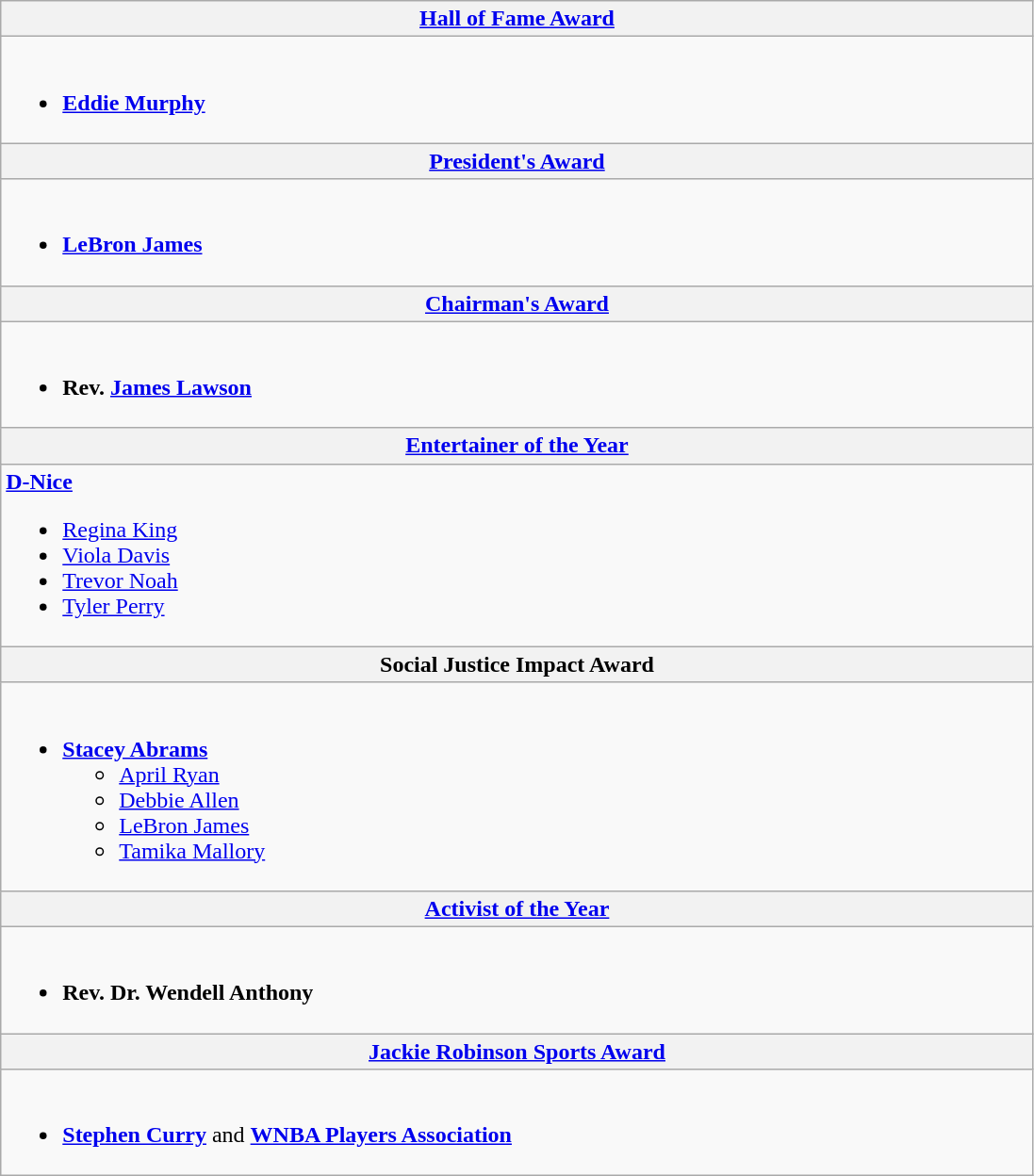<table class="wikitable">
<tr>
<th style="width=50%"><a href='#'>Hall of Fame Award</a></th>
</tr>
<tr>
<td width="50%" style="vertical-align:top"><br><ul><li><strong><a href='#'>Eddie Murphy</a></strong></li></ul></td>
</tr>
<tr>
<th style="width=50%"><a href='#'>President's Award</a></th>
</tr>
<tr>
<td width="50%" style="vertical-align:top"><br><ul><li><strong><a href='#'>LeBron James</a></strong></li></ul></td>
</tr>
<tr>
<th style="width=50%"><a href='#'>Chairman's Award</a></th>
</tr>
<tr>
<td width="50%" style="vertical-align:top"><br><ul><li><strong>Rev. <a href='#'>James Lawson</a></strong></li></ul></td>
</tr>
<tr>
<th style="width=50%"><a href='#'>Entertainer of the Year</a></th>
</tr>
<tr>
<td width="50%" style="vertical-align:top"><strong><a href='#'>D-Nice</a></strong><br><ul><li><a href='#'>Regina King</a></li><li><a href='#'>Viola Davis</a></li><li><a href='#'>Trevor Noah</a></li><li><a href='#'>Tyler Perry</a></li></ul></td>
</tr>
<tr>
<th style="width=50%">Social Justice Impact Award</th>
</tr>
<tr>
<td width="50%" style="vertical-align:top"><br><ul><li><strong><a href='#'>Stacey Abrams</a></strong><ul><li><a href='#'>April Ryan</a></li><li><a href='#'>Debbie Allen</a></li><li><a href='#'>LeBron James</a></li><li><a href='#'>Tamika Mallory</a></li></ul></li></ul></td>
</tr>
<tr>
<th style="width=50%"><a href='#'>Activist of the Year</a></th>
</tr>
<tr>
<td valign="top" width="50%"><br><ul><li><strong>Rev. Dr. Wendell Anthony</strong></li></ul></td>
</tr>
<tr>
<th style="width=50%"><a href='#'>Jackie Robinson Sports Award</a></th>
</tr>
<tr>
<td width="50%" style="vertical-align:top"><br><ul><li><strong><a href='#'>Stephen Curry</a></strong> and <strong><a href='#'>WNBA Players Association</a></strong></li></ul></td>
</tr>
</table>
